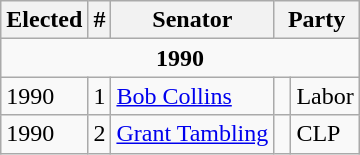<table class="wikitable" style="float:right">
<tr>
<th>Elected</th>
<th>#</th>
<th>Senator</th>
<th colspan="2">Party</th>
</tr>
<tr>
<td style="text-align:center;" colspan="5"><strong>1990</strong></td>
</tr>
<tr>
<td>1990</td>
<td>1</td>
<td><a href='#'>Bob Collins</a></td>
<td> </td>
<td>Labor</td>
</tr>
<tr>
<td>1990</td>
<td>2</td>
<td><a href='#'>Grant Tambling</a></td>
<td> </td>
<td>CLP</td>
</tr>
</table>
